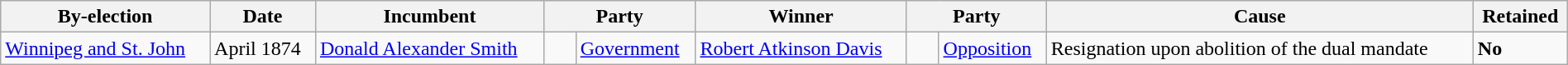<table class=wikitable style="width:100%">
<tr>
<th>By-election</th>
<th>Date</th>
<th>Incumbent</th>
<th colspan=2>Party</th>
<th>Winner</th>
<th colspan=2>Party</th>
<th>Cause</th>
<th>Retained</th>
</tr>
<tr>
<td><a href='#'>Winnipeg and St. John</a></td>
<td>April 1874</td>
<td><a href='#'>Donald Alexander Smith</a></td>
<td>    </td>
<td><a href='#'>Government</a></td>
<td><a href='#'>Robert Atkinson Davis</a></td>
<td>    </td>
<td><a href='#'>Opposition</a></td>
<td>Resignation upon abolition of the dual mandate</td>
<td><strong>No</strong></td>
</tr>
</table>
